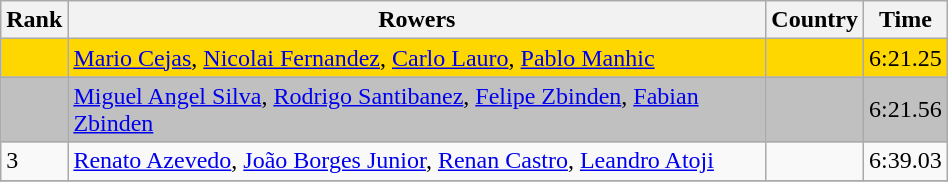<table class="wikitable" width=50%>
<tr>
<th>Rank</th>
<th>Rowers</th>
<th>Country</th>
<th>Time</th>
</tr>
<tr bgcolor=gold>
<td></td>
<td><a href='#'>Mario Cejas</a>, <a href='#'>Nicolai Fernandez</a>, <a href='#'>Carlo Lauro</a>, <a href='#'>Pablo Manhic</a></td>
<td></td>
<td>6:21.25</td>
</tr>
<tr bgcolor=silver>
<td></td>
<td><a href='#'>Miguel Angel Silva</a>, <a href='#'>Rodrigo Santibanez</a>, <a href='#'>Felipe Zbinden</a>, <a href='#'>Fabian Zbinden</a></td>
<td></td>
<td>6:21.56</td>
</tr>
<tr>
<td>3</td>
<td><a href='#'>Renato Azevedo</a>, <a href='#'>João Borges Junior</a>, <a href='#'>Renan Castro</a>, <a href='#'>Leandro Atoji</a></td>
<td></td>
<td>6:39.03</td>
</tr>
<tr>
</tr>
</table>
